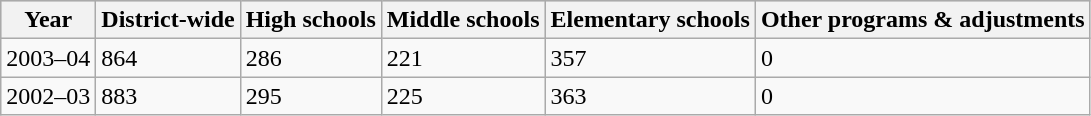<table class="wikitable">
<tr bgcolor="#CCCCCC">
<th>Year</th>
<th>District-wide</th>
<th>High schools</th>
<th>Middle schools</th>
<th>Elementary schools</th>
<th>Other programs & adjustments</th>
</tr>
<tr>
<td>2003–04</td>
<td>864</td>
<td>286</td>
<td>221</td>
<td>357</td>
<td>0</td>
</tr>
<tr>
<td>2002–03</td>
<td>883</td>
<td>295</td>
<td>225</td>
<td>363</td>
<td>0</td>
</tr>
</table>
